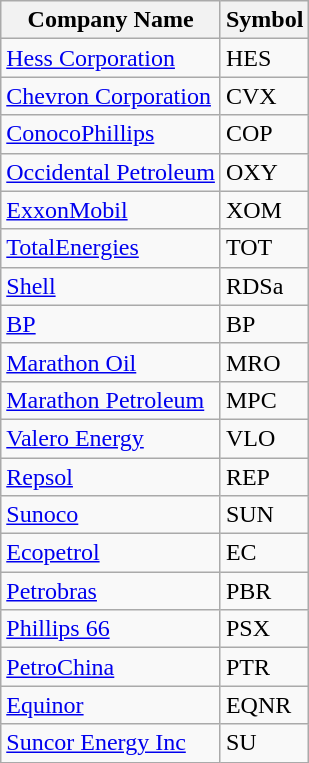<table class="wikitable">
<tr>
<th>Company Name</th>
<th>Symbol</th>
</tr>
<tr>
<td><a href='#'>Hess Corporation</a></td>
<td>HES</td>
</tr>
<tr>
<td><a href='#'>Chevron Corporation</a></td>
<td>CVX</td>
</tr>
<tr>
<td><a href='#'>ConocoPhillips</a></td>
<td>COP</td>
</tr>
<tr>
<td><a href='#'>Occidental Petroleum</a></td>
<td>OXY</td>
</tr>
<tr>
<td><a href='#'>ExxonMobil</a></td>
<td>XOM</td>
</tr>
<tr>
<td><a href='#'>TotalEnergies</a></td>
<td>TOT</td>
</tr>
<tr>
<td><a href='#'>Shell</a></td>
<td>RDSa</td>
</tr>
<tr>
<td><a href='#'>BP</a></td>
<td>BP</td>
</tr>
<tr>
<td><a href='#'>Marathon Oil</a></td>
<td>MRO</td>
</tr>
<tr>
<td><a href='#'>Marathon Petroleum</a></td>
<td>MPC</td>
</tr>
<tr>
<td><a href='#'>Valero Energy</a></td>
<td>VLO</td>
</tr>
<tr>
<td><a href='#'>Repsol</a></td>
<td>REP</td>
</tr>
<tr>
<td><a href='#'>Sunoco</a></td>
<td>SUN</td>
</tr>
<tr>
<td><a href='#'>Ecopetrol</a></td>
<td>EC</td>
</tr>
<tr>
<td><a href='#'>Petrobras</a></td>
<td>PBR</td>
</tr>
<tr>
<td><a href='#'>Phillips 66</a></td>
<td>PSX</td>
</tr>
<tr>
<td><a href='#'>PetroChina</a></td>
<td>PTR</td>
</tr>
<tr>
<td><a href='#'>Equinor</a></td>
<td>EQNR</td>
</tr>
<tr>
<td><a href='#'>Suncor Energy Inc</a></td>
<td>SU</td>
</tr>
</table>
